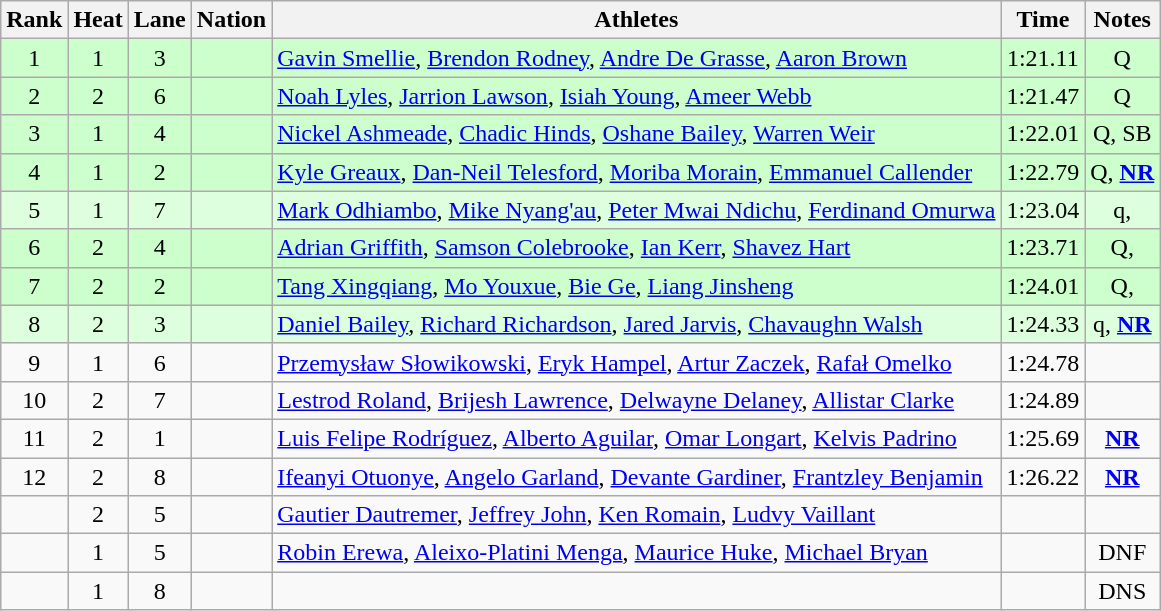<table class="wikitable sortable" style="text-align:center">
<tr>
<th>Rank</th>
<th>Heat</th>
<th>Lane</th>
<th>Nation</th>
<th>Athletes</th>
<th>Time</th>
<th>Notes</th>
</tr>
<tr bgcolor=ccffcc>
<td>1</td>
<td>1</td>
<td>3</td>
<td align=left></td>
<td align=left><a href='#'>Gavin Smellie</a>, <a href='#'>Brendon Rodney</a>, <a href='#'>Andre De Grasse</a>, <a href='#'>Aaron Brown</a></td>
<td>1:21.11</td>
<td>Q</td>
</tr>
<tr bgcolor=ccffcc>
<td>2</td>
<td>2</td>
<td>6</td>
<td align=left></td>
<td align=left><a href='#'>Noah Lyles</a>, <a href='#'>Jarrion Lawson</a>, <a href='#'>Isiah Young</a>, <a href='#'>Ameer Webb</a></td>
<td>1:21.47</td>
<td>Q</td>
</tr>
<tr bgcolor=ccffcc>
<td>3</td>
<td>1</td>
<td>4</td>
<td align=left></td>
<td align=left><a href='#'>Nickel Ashmeade</a>, <a href='#'>Chadic Hinds</a>, <a href='#'>Oshane Bailey</a>, <a href='#'>Warren Weir</a></td>
<td>1:22.01</td>
<td>Q, SB</td>
</tr>
<tr bgcolor=ccffcc>
<td>4</td>
<td>1</td>
<td>2</td>
<td align=left></td>
<td align=left><a href='#'>Kyle Greaux</a>, <a href='#'>Dan-Neil Telesford</a>, <a href='#'>Moriba Morain</a>, <a href='#'>Emmanuel Callender</a></td>
<td>1:22.79</td>
<td>Q, <strong><a href='#'>NR</a></strong></td>
</tr>
<tr bgcolor=ddffdd>
<td>5</td>
<td>1</td>
<td>7</td>
<td align=left></td>
<td align=left><a href='#'>Mark Odhiambo</a>, <a href='#'>Mike Nyang'au</a>, <a href='#'>Peter Mwai Ndichu</a>, <a href='#'>Ferdinand Omurwa</a></td>
<td>1:23.04</td>
<td>q, <strong></strong></td>
</tr>
<tr bgcolor=ccffcc>
<td>6</td>
<td>2</td>
<td>4</td>
<td align=left></td>
<td align=left><a href='#'>Adrian Griffith</a>, <a href='#'>Samson Colebrooke</a>, <a href='#'>Ian Kerr</a>, <a href='#'>Shavez Hart</a></td>
<td>1:23.71</td>
<td>Q, <strong></strong></td>
</tr>
<tr bgcolor=ccffcc>
<td>7</td>
<td>2</td>
<td>2</td>
<td align=left></td>
<td align=left><a href='#'>Tang Xingqiang</a>, <a href='#'>Mo Youxue</a>, <a href='#'>Bie Ge</a>, <a href='#'>Liang Jinsheng</a></td>
<td>1:24.01</td>
<td>Q, <strong></strong></td>
</tr>
<tr bgcolor=ddffdd>
<td>8</td>
<td>2</td>
<td>3</td>
<td align=left></td>
<td align=left><a href='#'>Daniel Bailey</a>, <a href='#'>Richard Richardson</a>, <a href='#'>Jared Jarvis</a>, <a href='#'>Chavaughn Walsh</a></td>
<td>1:24.33</td>
<td>q, <strong><a href='#'>NR</a></strong></td>
</tr>
<tr>
<td>9</td>
<td>1</td>
<td>6</td>
<td align=left></td>
<td align=left><a href='#'>Przemysław Słowikowski</a>, <a href='#'>Eryk Hampel</a>, <a href='#'>Artur Zaczek</a>, <a href='#'>Rafał Omelko</a></td>
<td>1:24.78</td>
<td><strong></strong></td>
</tr>
<tr>
<td>10</td>
<td>2</td>
<td>7</td>
<td align=left></td>
<td align=left><a href='#'>Lestrod Roland</a>, <a href='#'>Brijesh Lawrence</a>, <a href='#'>Delwayne Delaney</a>, <a href='#'>Allistar Clarke</a></td>
<td>1:24.89</td>
<td><strong></strong></td>
</tr>
<tr>
<td>11</td>
<td>2</td>
<td>1</td>
<td align=left></td>
<td align=left><a href='#'>Luis Felipe Rodríguez</a>, <a href='#'>Alberto Aguilar</a>, <a href='#'>Omar Longart</a>, <a href='#'>Kelvis Padrino</a></td>
<td>1:25.69</td>
<td><strong><a href='#'>NR</a></strong></td>
</tr>
<tr>
<td>12</td>
<td>2</td>
<td>8</td>
<td align=left></td>
<td align=left><a href='#'>Ifeanyi Otuonye</a>, <a href='#'>Angelo Garland</a>, <a href='#'>Devante Gardiner</a>, <a href='#'>Frantzley Benjamin</a></td>
<td>1:26.22</td>
<td><strong><a href='#'>NR</a></strong></td>
</tr>
<tr>
<td></td>
<td>2</td>
<td>5</td>
<td align=left></td>
<td align=left><a href='#'>Gautier Dautremer</a>, <a href='#'>Jeffrey John</a>, <a href='#'>Ken Romain</a>, <a href='#'>Ludvy Vaillant</a></td>
<td></td>
<td></td>
</tr>
<tr>
<td></td>
<td>1</td>
<td>5</td>
<td align=left></td>
<td align=left><a href='#'>Robin Erewa</a>, <a href='#'>Aleixo-Platini Menga</a>, <a href='#'>Maurice Huke</a>, <a href='#'>Michael Bryan</a></td>
<td></td>
<td>DNF</td>
</tr>
<tr>
<td></td>
<td>1</td>
<td>8</td>
<td align=left></td>
<td align=left></td>
<td></td>
<td>DNS</td>
</tr>
</table>
